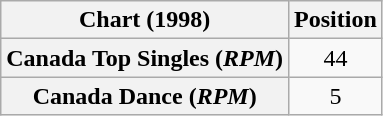<table class="wikitable plainrowheaders" style="text-align:center">
<tr>
<th>Chart (1998)</th>
<th>Position</th>
</tr>
<tr>
<th scope="row">Canada Top Singles (<em>RPM</em>)</th>
<td>44</td>
</tr>
<tr>
<th scope="row">Canada Dance (<em>RPM</em>)</th>
<td>5</td>
</tr>
</table>
